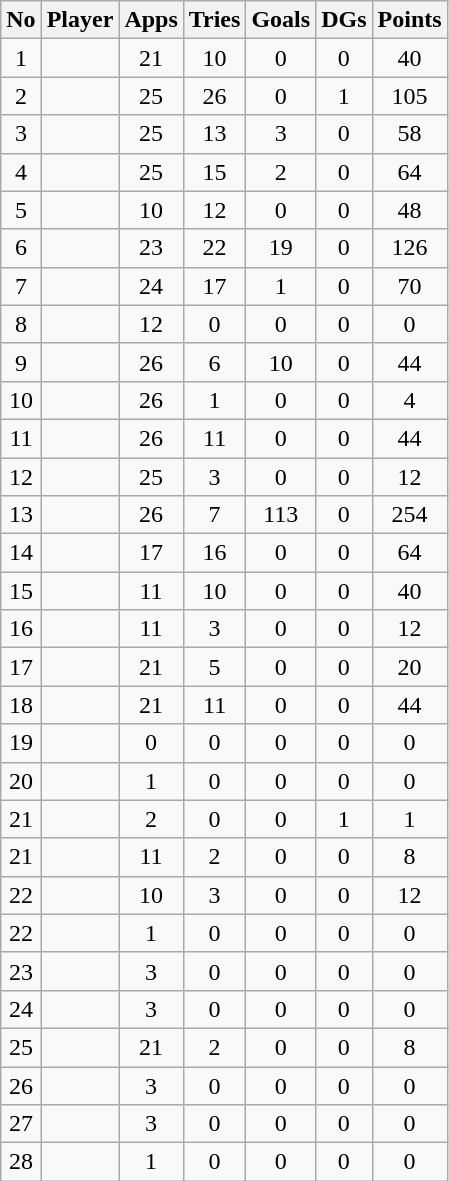<table class="wikitable sortable" style="text-align:center">
<tr>
<th><strong>No</strong></th>
<th><strong>Player</strong></th>
<th><strong>Apps</strong></th>
<th><strong>Tries</strong></th>
<th><strong>Goals</strong></th>
<th><strong>DGs</strong></th>
<th><strong>Points</strong></th>
</tr>
<tr>
<td>1</td>
<td align=left></td>
<td>21</td>
<td>10</td>
<td>0</td>
<td>0</td>
<td>40</td>
</tr>
<tr>
<td>2</td>
<td align=left></td>
<td>25</td>
<td>26</td>
<td>0</td>
<td>1</td>
<td>105</td>
</tr>
<tr>
<td>3</td>
<td align=left></td>
<td>25</td>
<td>13</td>
<td>3</td>
<td>0</td>
<td>58</td>
</tr>
<tr>
<td>4</td>
<td align=left></td>
<td>25</td>
<td>15</td>
<td>2</td>
<td>0</td>
<td>64</td>
</tr>
<tr>
<td>5</td>
<td align=left></td>
<td>10</td>
<td>12</td>
<td>0</td>
<td>0</td>
<td>48</td>
</tr>
<tr>
<td>6</td>
<td align=left></td>
<td>23</td>
<td>22</td>
<td>19</td>
<td>0</td>
<td>126</td>
</tr>
<tr>
<td>7</td>
<td align=left></td>
<td>24</td>
<td>17</td>
<td>1</td>
<td>0</td>
<td>70</td>
</tr>
<tr>
<td>8</td>
<td align=left></td>
<td>12</td>
<td>0</td>
<td>0</td>
<td>0</td>
<td>0</td>
</tr>
<tr>
<td>9</td>
<td align=left></td>
<td>26</td>
<td>6</td>
<td>10</td>
<td>0</td>
<td>44</td>
</tr>
<tr>
<td>10</td>
<td align=left></td>
<td>26</td>
<td>1</td>
<td>0</td>
<td>0</td>
<td>4</td>
</tr>
<tr>
<td>11</td>
<td align=left></td>
<td>26</td>
<td>11</td>
<td>0</td>
<td>0</td>
<td>44</td>
</tr>
<tr>
<td>12</td>
<td align=left></td>
<td>25</td>
<td>3</td>
<td>0</td>
<td>0</td>
<td>12</td>
</tr>
<tr>
<td>13</td>
<td align=left></td>
<td>26</td>
<td>7</td>
<td>113</td>
<td>0</td>
<td>254</td>
</tr>
<tr>
<td>14</td>
<td align=left></td>
<td>17</td>
<td>16</td>
<td>0</td>
<td>0</td>
<td>64</td>
</tr>
<tr>
<td>15</td>
<td align=left></td>
<td>11</td>
<td>10</td>
<td>0</td>
<td>0</td>
<td>40</td>
</tr>
<tr>
<td>16</td>
<td align=left></td>
<td>11</td>
<td>3</td>
<td>0</td>
<td>0</td>
<td>12</td>
</tr>
<tr>
<td>17</td>
<td align=left></td>
<td>21</td>
<td>5</td>
<td>0</td>
<td>0</td>
<td>20</td>
</tr>
<tr>
<td>18</td>
<td align=left></td>
<td>21</td>
<td>11</td>
<td>0</td>
<td>0</td>
<td>44</td>
</tr>
<tr>
<td>19</td>
<td align=left></td>
<td>0</td>
<td>0</td>
<td>0</td>
<td>0</td>
<td>0</td>
</tr>
<tr>
<td>20</td>
<td align=left></td>
<td>1</td>
<td>0</td>
<td>0</td>
<td>0</td>
<td>0</td>
</tr>
<tr>
<td>21</td>
<td align=left></td>
<td>2</td>
<td>0</td>
<td>0</td>
<td>1</td>
<td>1</td>
</tr>
<tr>
<td>21</td>
<td align=left></td>
<td>11</td>
<td>2</td>
<td>0</td>
<td>0</td>
<td>8</td>
</tr>
<tr>
<td>22</td>
<td align=left></td>
<td>10</td>
<td>3</td>
<td>0</td>
<td>0</td>
<td>12</td>
</tr>
<tr>
<td>22</td>
<td align=left></td>
<td>1</td>
<td>0</td>
<td>0</td>
<td>0</td>
<td>0</td>
</tr>
<tr>
<td>23</td>
<td align=left></td>
<td>3</td>
<td>0</td>
<td>0</td>
<td>0</td>
<td>0</td>
</tr>
<tr>
<td>24</td>
<td align=left></td>
<td>3</td>
<td>0</td>
<td>0</td>
<td>0</td>
<td>0</td>
</tr>
<tr>
<td>25</td>
<td align=left></td>
<td>21</td>
<td>2</td>
<td>0</td>
<td>0</td>
<td>8</td>
</tr>
<tr>
<td>26</td>
<td align=left></td>
<td>3</td>
<td>0</td>
<td>0</td>
<td>0</td>
<td>0</td>
</tr>
<tr>
<td>27</td>
<td align=left></td>
<td>3</td>
<td>0</td>
<td>0</td>
<td>0</td>
<td>0</td>
</tr>
<tr>
<td>28</td>
<td align=left></td>
<td>1</td>
<td>0</td>
<td>0</td>
<td>0</td>
<td>0</td>
</tr>
</table>
